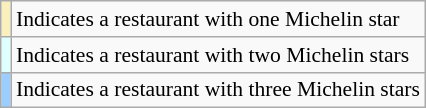<table class="wikitable plainrowheaders" style="font-size:90%;">
<tr>
<th scope="row" style="background-color:#FAF0BE"></th>
<td>Indicates a restaurant with one Michelin star</td>
</tr>
<tr>
<th scope="row" style="background-color:#E0FFFF"></th>
<td>Indicates a restaurant with two Michelin stars</td>
</tr>
<tr>
<th scope="row" style="background-color:#9ccdff"></th>
<td>Indicates a restaurant with three Michelin stars</td>
</tr>
</table>
